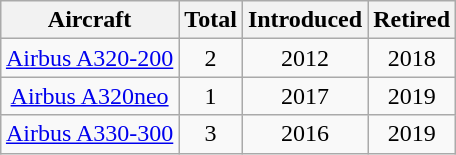<table class="wikitable" style="margin:1em auto; text-align:center">
<tr>
<th>Aircraft</th>
<th>Total</th>
<th>Introduced</th>
<th>Retired</th>
</tr>
<tr>
<td><a href='#'>Airbus A320-200</a></td>
<td>2</td>
<td>2012</td>
<td>2018</td>
</tr>
<tr>
<td><a href='#'>Airbus A320neo</a></td>
<td>1</td>
<td>2017</td>
<td>2019</td>
</tr>
<tr>
<td><a href='#'>Airbus A330-300</a></td>
<td>3</td>
<td>2016</td>
<td>2019</td>
</tr>
</table>
